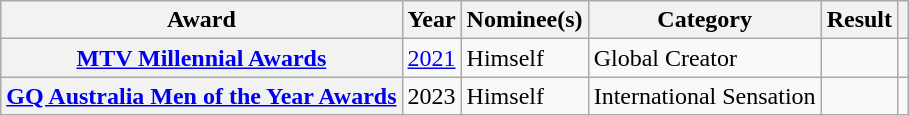<table class="wikitable sortable plainrowheaders">
<tr>
<th scope="col">Award</th>
<th scope="col">Year</th>
<th scope="col">Nominee(s)</th>
<th scope="col">Category</th>
<th scope="col">Result</th>
<th scope="col" class="unsortable"></th>
</tr>
<tr>
<th scope="row"><a href='#'>MTV Millennial Awards</a></th>
<td><a href='#'>2021</a></td>
<td>Himself</td>
<td>Global Creator</td>
<td></td>
<td style="text-align:center;"></td>
</tr>
<tr>
<th scope="row"><a href='#'>GQ Australia Men of the Year Awards</a></th>
<td>2023</td>
<td>Himself</td>
<td>International Sensation</td>
<td></td>
<td style="text-align:center;"></td>
</tr>
</table>
